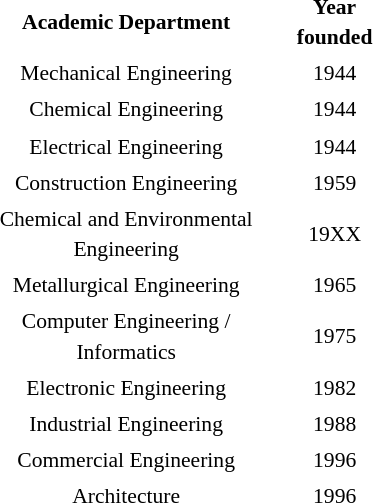<table class="toccolours" style="float:right; margin-left:1em; font-size:90%; line-height:1.4em; width:280px;">
<tr style="text-align:center;">
<td><strong>Academic Department</strong></td>
<td><strong>Year founded</strong></td>
</tr>
<tr style="text-align:center;">
<td>Mechanical Engineering</td>
<td>1944</td>
</tr>
<tr style="text-align:center;">
<td>Chemical Engineering</td>
<td>1944</td>
</tr>
<tr style="text-align:center;">
<td>Electrical Engineering</td>
<td>1944</td>
</tr>
<tr style="text-align:center;">
<td>Construction Engineering</td>
<td>1959</td>
</tr>
<tr style="text-align:center;">
<td>Chemical and Environmental Engineering</td>
<td>19XX</td>
</tr>
<tr style="text-align:center;">
<td>Metallurgical Engineering</td>
<td>1965</td>
</tr>
<tr style="text-align:center;">
<td>Computer Engineering / Informatics</td>
<td>1975</td>
</tr>
<tr style="text-align:center;">
<td>Electronic Engineering</td>
<td>1982</td>
</tr>
<tr style="text-align:center;">
<td>Industrial Engineering</td>
<td>1988</td>
</tr>
<tr style="text-align:center;">
<td>Commercial Engineering</td>
<td>1996</td>
</tr>
<tr style="text-align:center;">
<td>Architecture</td>
<td>1996</td>
</tr>
</table>
